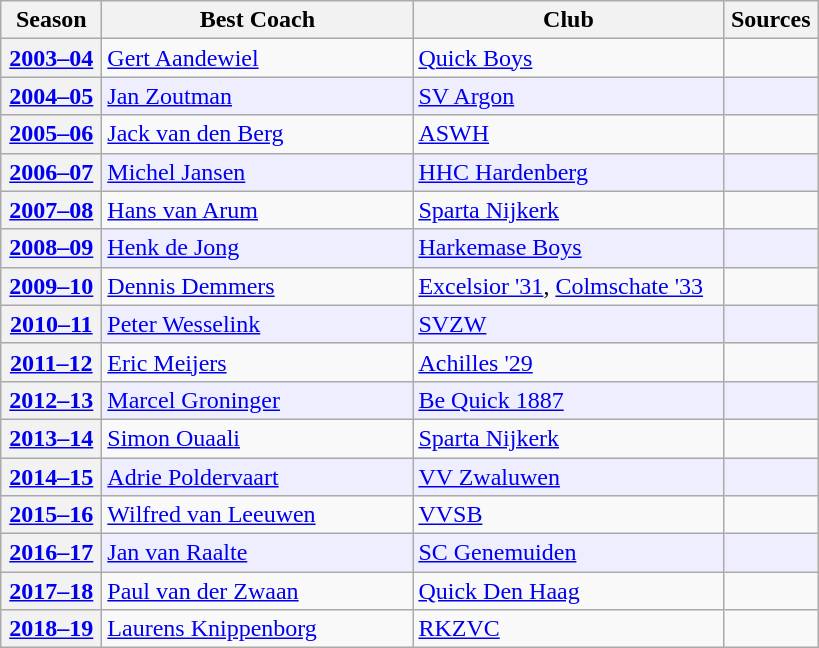<table class="wikitable" style="margin-right: 0;">
<tr text-align:center;">
<th style="width:60px;">Season</th>
<th style="width:200px;">Best Coach</th>
<th style="width:200px;">Club</th>
<th style="width:55px;">Sources</th>
</tr>
<tr>
<th><a href='#'>2003–04</a></th>
<td> <a href='#'>Gert Aandewiel</a></td>
<td><a href='#'>Quick Boys</a></td>
<td align="center"></td>
</tr>
<tr style="background:#EEEEFF">
<th><a href='#'>2004–05</a></th>
<td> <a href='#'>Jan Zoutman</a></td>
<td><a href='#'>SV Argon</a></td>
<td align="center"></td>
</tr>
<tr>
<th><a href='#'>2005–06</a></th>
<td> <a href='#'>Jack van den Berg</a></td>
<td><a href='#'>ASWH</a></td>
<td align="center"></td>
</tr>
<tr style="background:#EEEEFF">
<th><a href='#'>2006–07</a></th>
<td> <a href='#'>Michel Jansen</a></td>
<td><a href='#'>HHC Hardenberg</a></td>
<td align="center"></td>
</tr>
<tr>
<th><a href='#'>2007–08</a></th>
<td align="left"> <a href='#'>Hans van Arum</a></td>
<td><a href='#'>Sparta Nijkerk</a></td>
<td align="center"></td>
</tr>
<tr style="background:#EEEEFF">
<th><a href='#'>2008–09</a></th>
<td> <a href='#'>Henk de Jong</a></td>
<td><a href='#'>Harkemase Boys</a></td>
<td align="center"></td>
</tr>
<tr>
<th><a href='#'>2009–10</a></th>
<td> <a href='#'>Dennis Demmers</a></td>
<td><a href='#'>Excelsior '31</a>, <a href='#'>Colmschate '33</a></td>
<td align="center"></td>
</tr>
<tr style="background:#EEEEFF">
<th><a href='#'>2010–11</a></th>
<td> <a href='#'>Peter Wesselink</a></td>
<td><a href='#'>SVZW</a></td>
<td align="center"></td>
</tr>
<tr>
<th><a href='#'>2011–12</a></th>
<td> <a href='#'>Eric Meijers</a></td>
<td><a href='#'>Achilles '29</a></td>
<td align="center"></td>
</tr>
<tr style="background:#EEEEFF">
<th><a href='#'>2012–13</a></th>
<td> <a href='#'>Marcel Groninger</a></td>
<td><a href='#'>Be Quick 1887</a></td>
<td align="center"></td>
</tr>
<tr>
<th><a href='#'>2013–14</a></th>
<td> <a href='#'>Simon Ouaali</a></td>
<td><a href='#'>Sparta Nijkerk</a></td>
<td align="center"></td>
</tr>
<tr style="background:#EEEEFF">
<th><a href='#'>2014–15</a></th>
<td> <a href='#'>Adrie Poldervaart</a></td>
<td><a href='#'>VV Zwaluwen</a></td>
<td align="center"></td>
</tr>
<tr>
<th><a href='#'>2015–16</a></th>
<td> <a href='#'>Wilfred van Leeuwen</a></td>
<td><a href='#'>VVSB</a></td>
<td align="center"></td>
</tr>
<tr style="background:#EEEEFF">
<th><a href='#'>2016–17</a></th>
<td> <a href='#'>Jan van Raalte</a></td>
<td><a href='#'>SC Genemuiden</a></td>
<td align="center"></td>
</tr>
<tr>
<th><a href='#'>2017–18</a></th>
<td> <a href='#'>Paul van der Zwaan</a></td>
<td><a href='#'>Quick Den Haag</a></td>
<td align="center"></td>
</tr>
<tr>
<th><a href='#'>2018–19</a></th>
<td> <a href='#'>Laurens Knippenborg</a></td>
<td><a href='#'>RKZVC</a></td>
<td align="center"></td>
</tr>
</table>
